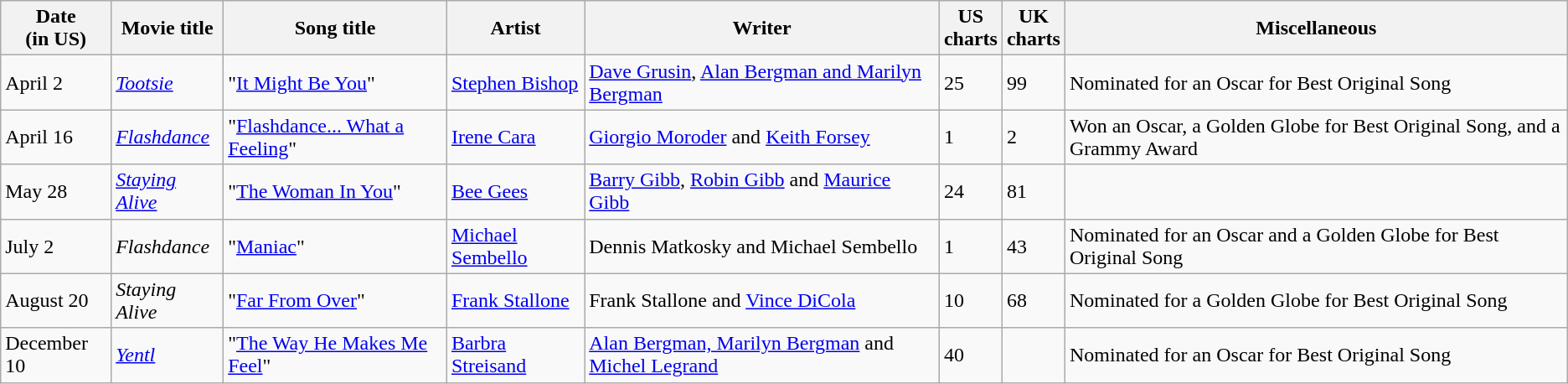<table class="wikitable sortable">
<tr>
<th>Date<br>(in US)</th>
<th>Movie title</th>
<th>Song title</th>
<th>Artist</th>
<th>Writer</th>
<th>US <br>charts</th>
<th>UK<br>charts</th>
<th>Miscellaneous</th>
</tr>
<tr>
<td>April 2</td>
<td><em><a href='#'>Tootsie</a></em></td>
<td>"<a href='#'>It Might Be You</a>"</td>
<td><a href='#'>Stephen Bishop</a></td>
<td><a href='#'>Dave Grusin</a>, <a href='#'>Alan Bergman and Marilyn Bergman</a></td>
<td>25</td>
<td>99</td>
<td>Nominated for an Oscar for Best Original Song</td>
</tr>
<tr>
<td>April 16</td>
<td><em><a href='#'>Flashdance</a></em></td>
<td>"<a href='#'>Flashdance... What a Feeling</a>"</td>
<td><a href='#'>Irene Cara</a></td>
<td><a href='#'>Giorgio Moroder</a> and <a href='#'>Keith Forsey</a></td>
<td>1</td>
<td>2</td>
<td>Won an Oscar, a Golden Globe for Best Original Song, and a Grammy Award</td>
</tr>
<tr>
<td>May 28</td>
<td><em><a href='#'>Staying Alive</a></em></td>
<td>"<a href='#'>The Woman In You</a>"</td>
<td><a href='#'>Bee Gees</a></td>
<td><a href='#'>Barry Gibb</a>, <a href='#'>Robin Gibb</a> and <a href='#'>Maurice Gibb</a></td>
<td>24</td>
<td>81</td>
<td></td>
</tr>
<tr>
<td>July 2</td>
<td><em>Flashdance</em></td>
<td>"<a href='#'>Maniac</a>"</td>
<td><a href='#'>Michael Sembello</a></td>
<td>Dennis Matkosky and Michael Sembello</td>
<td>1</td>
<td>43</td>
<td>Nominated for an Oscar and a Golden Globe for Best Original Song</td>
</tr>
<tr>
<td>August 20</td>
<td><em>Staying Alive</em></td>
<td>"<a href='#'>Far From Over</a>"</td>
<td><a href='#'>Frank Stallone</a></td>
<td>Frank Stallone and <a href='#'>Vince DiCola</a></td>
<td>10</td>
<td>68</td>
<td>Nominated for a Golden Globe for Best Original Song</td>
</tr>
<tr>
<td>December 10</td>
<td><a href='#'><em>Yentl</em></a></td>
<td>"<a href='#'>The Way He Makes Me Feel</a>"</td>
<td><a href='#'>Barbra Streisand</a></td>
<td><a href='#'>Alan Bergman, Marilyn Bergman</a> and <a href='#'>Michel Legrand</a></td>
<td>40</td>
<td></td>
<td>Nominated for an Oscar for Best Original Song</td>
</tr>
</table>
